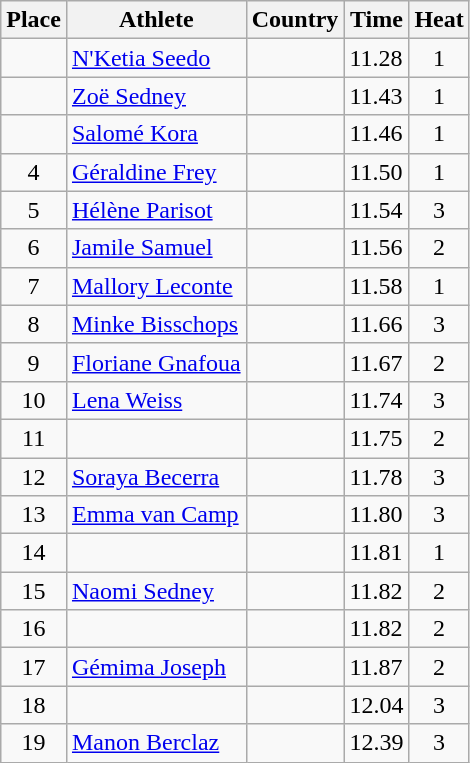<table class="wikitable">
<tr>
<th>Place</th>
<th>Athlete</th>
<th>Country</th>
<th>Time</th>
<th>Heat</th>
</tr>
<tr>
<td align=center></td>
<td><a href='#'>N'Ketia Seedo</a></td>
<td></td>
<td>11.28</td>
<td align=center>1</td>
</tr>
<tr>
<td align=center></td>
<td><a href='#'>Zoë Sedney</a></td>
<td></td>
<td>11.43</td>
<td align=center>1</td>
</tr>
<tr>
<td align=center></td>
<td><a href='#'>Salomé Kora</a></td>
<td></td>
<td>11.46</td>
<td align=center>1</td>
</tr>
<tr>
<td align=center>4</td>
<td><a href='#'>Géraldine Frey</a></td>
<td></td>
<td>11.50</td>
<td align=center>1</td>
</tr>
<tr>
<td align=center>5</td>
<td><a href='#'>Hélène Parisot</a></td>
<td></td>
<td>11.54</td>
<td align=center>3</td>
</tr>
<tr>
<td align=center>6</td>
<td><a href='#'>Jamile Samuel</a></td>
<td></td>
<td>11.56</td>
<td align=center>2</td>
</tr>
<tr>
<td align=center>7</td>
<td><a href='#'>Mallory Leconte</a></td>
<td></td>
<td>11.58</td>
<td align=center>1</td>
</tr>
<tr>
<td align=center>8</td>
<td><a href='#'>Minke Bisschops</a></td>
<td></td>
<td>11.66</td>
<td align=center>3</td>
</tr>
<tr>
<td align=center>9</td>
<td><a href='#'>Floriane Gnafoua</a></td>
<td></td>
<td>11.67</td>
<td align=center>2</td>
</tr>
<tr>
<td align=center>10</td>
<td><a href='#'>Lena Weiss</a></td>
<td></td>
<td>11.74</td>
<td align=center>3</td>
</tr>
<tr>
<td align=center>11</td>
<td></td>
<td></td>
<td>11.75</td>
<td align=center>2</td>
</tr>
<tr>
<td align=center>12</td>
<td><a href='#'>Soraya Becerra</a></td>
<td></td>
<td>11.78</td>
<td align=center>3</td>
</tr>
<tr>
<td align=center>13</td>
<td><a href='#'>Emma van Camp</a></td>
<td></td>
<td>11.80</td>
<td align=center>3</td>
</tr>
<tr>
<td align=center>14</td>
<td></td>
<td></td>
<td>11.81</td>
<td align=center>1</td>
</tr>
<tr>
<td align=center>15</td>
<td><a href='#'>Naomi Sedney</a></td>
<td></td>
<td>11.82</td>
<td align=center>2</td>
</tr>
<tr>
<td align=center>16</td>
<td></td>
<td></td>
<td>11.82</td>
<td align=center>2</td>
</tr>
<tr>
<td align=center>17</td>
<td><a href='#'>Gémima Joseph</a></td>
<td></td>
<td>11.87</td>
<td align=center>2</td>
</tr>
<tr>
<td align=center>18</td>
<td></td>
<td></td>
<td>12.04</td>
<td align=center>3</td>
</tr>
<tr>
<td align=center>19</td>
<td><a href='#'>Manon Berclaz</a></td>
<td></td>
<td>12.39</td>
<td align=center>3</td>
</tr>
</table>
